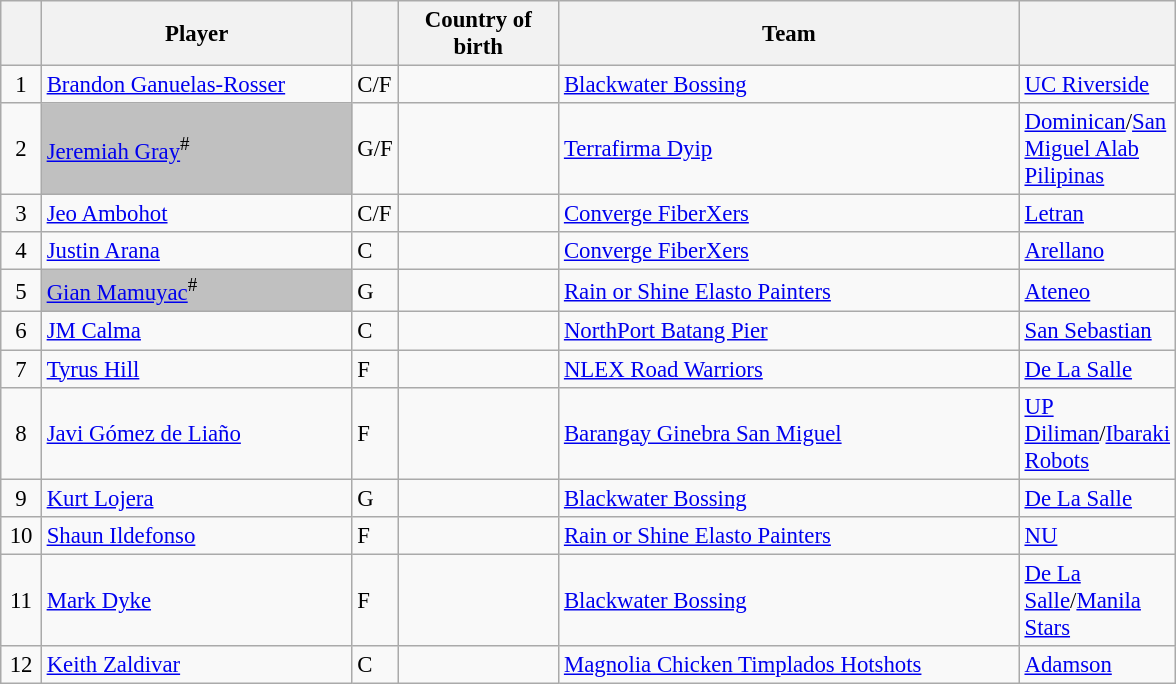<table class="wikitable plainrowheaders" style="text-align:left; font-size:95%;">
<tr>
<th scope="col" style="width:20px;"></th>
<th scope="col" style="width:200px;">Player</th>
<th scope="col" style="width:20px;"></th>
<th scope="col" style="width:100px;">Country of birth</th>
<th scope="col" style="width:300px;">Team</th>
<th scope="col" style="width:90px;"></th>
</tr>
<tr>
<td align=center>1</td>
<td><a href='#'>Brandon Ganuelas-Rosser</a></td>
<td>C/F</td>
<td></td>
<td><a href='#'>Blackwater Bossing</a></td>
<td><a href='#'>UC Riverside</a></td>
</tr>
<tr>
<td align=center>2</td>
<td bgcolor=silver><a href='#'>Jeremiah Gray</a><sup>#</sup></td>
<td>G/F</td>
<td></td>
<td><a href='#'>Terrafirma Dyip</a></td>
<td><a href='#'>Dominican</a>/<a href='#'>San Miguel Alab Pilipinas</a> </td>
</tr>
<tr>
<td align=center>3</td>
<td><a href='#'>Jeo Ambohot</a></td>
<td>C/F</td>
<td></td>
<td><a href='#'>Converge FiberXers</a></td>
<td><a href='#'>Letran</a></td>
</tr>
<tr>
<td align=center>4</td>
<td><a href='#'>Justin Arana</a></td>
<td>C</td>
<td></td>
<td><a href='#'>Converge FiberXers</a> </td>
<td><a href='#'>Arellano</a></td>
</tr>
<tr>
<td align=center>5</td>
<td bgcolor=silver><a href='#'>Gian Mamuyac</a><sup>#</sup></td>
<td>G</td>
<td></td>
<td><a href='#'>Rain or Shine Elasto Painters</a></td>
<td><a href='#'>Ateneo</a></td>
</tr>
<tr>
<td align=center>6</td>
<td><a href='#'>JM Calma</a></td>
<td>C</td>
<td></td>
<td><a href='#'>NorthPort Batang Pier</a></td>
<td><a href='#'>San Sebastian</a></td>
</tr>
<tr>
<td align=center>7</td>
<td><a href='#'>Tyrus Hill</a></td>
<td>F</td>
<td></td>
<td><a href='#'>NLEX Road Warriors</a></td>
<td><a href='#'>De La Salle</a></td>
</tr>
<tr>
<td align=center>8</td>
<td><a href='#'>Javi Gómez de Liaño</a></td>
<td>F</td>
<td></td>
<td><a href='#'>Barangay Ginebra San Miguel</a></td>
<td><a href='#'>UP Diliman</a>/<a href='#'>Ibaraki Robots</a> </td>
</tr>
<tr>
<td align=center>9</td>
<td><a href='#'>Kurt Lojera</a></td>
<td>G</td>
<td></td>
<td><a href='#'>Blackwater Bossing</a> </td>
<td><a href='#'>De La Salle</a></td>
</tr>
<tr>
<td align=center>10</td>
<td><a href='#'>Shaun Ildefonso</a></td>
<td>F</td>
<td></td>
<td><a href='#'>Rain or Shine Elasto Painters</a> </td>
<td><a href='#'>NU</a></td>
</tr>
<tr>
<td align=center>11</td>
<td><a href='#'>Mark Dyke</a></td>
<td>F</td>
<td></td>
<td><a href='#'>Blackwater Bossing</a> </td>
<td><a href='#'>De La Salle</a>/<a href='#'>Manila Stars</a> </td>
</tr>
<tr>
<td align=center>12</td>
<td><a href='#'>Keith Zaldivar</a></td>
<td>C</td>
<td></td>
<td><a href='#'>Magnolia Chicken Timplados Hotshots</a></td>
<td><a href='#'>Adamson</a></td>
</tr>
</table>
